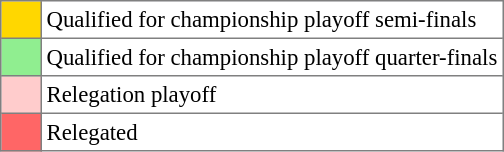<table bgcolor="#f7f8ff" cellpadding="3" cellspacing="0" border="1" style="font-size: 95%; border: gray solid 1px; border-collapse: collapse;text-align:center;">
<tr>
<td style="background: #FFD700;" width="20"></td>
<td bgcolor="#ffffff" align="left">Qualified for championship playoff semi-finals</td>
</tr>
<tr>
<td style="background: #90EE90" width="20"></td>
<td bgcolor="#ffffff" align="left">Qualified for championship playoff quarter-finals</td>
</tr>
<tr>
<td style="background: #FFCCCC" width="20"></td>
<td bgcolor="#ffffff" align="left">Relegation playoff</td>
</tr>
<tr>
<td style="background: #FF6666" width="20"></td>
<td bgcolor="#ffffff" align="left">Relegated</td>
</tr>
</table>
